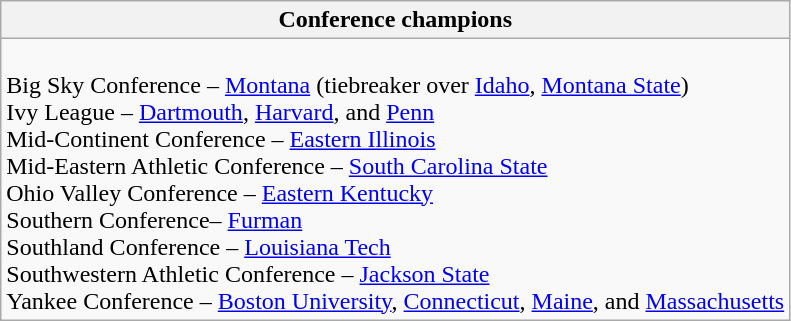<table class="wikitable">
<tr>
<th>Conference champions</th>
</tr>
<tr>
<td><br>Big Sky Conference – <a href='#'>Montana</a> (tiebreaker over <a href='#'>Idaho</a>, <a href='#'>Montana State</a>)<br>
Ivy League – <a href='#'>Dartmouth</a>, <a href='#'>Harvard</a>, and <a href='#'>Penn</a><br>
Mid-Continent Conference – <a href='#'>Eastern Illinois</a><br>
Mid-Eastern Athletic Conference – <a href='#'>South Carolina State</a><br>
Ohio Valley Conference – <a href='#'>Eastern Kentucky</a><br>
Southern Conference– <a href='#'>Furman</a><br>
Southland Conference – <a href='#'>Louisiana Tech</a><br>
Southwestern Athletic Conference – <a href='#'>Jackson State</a><br>
Yankee Conference – <a href='#'>Boston University</a>, <a href='#'>Connecticut</a>, <a href='#'>Maine</a>, and <a href='#'>Massachusetts</a></td>
</tr>
</table>
